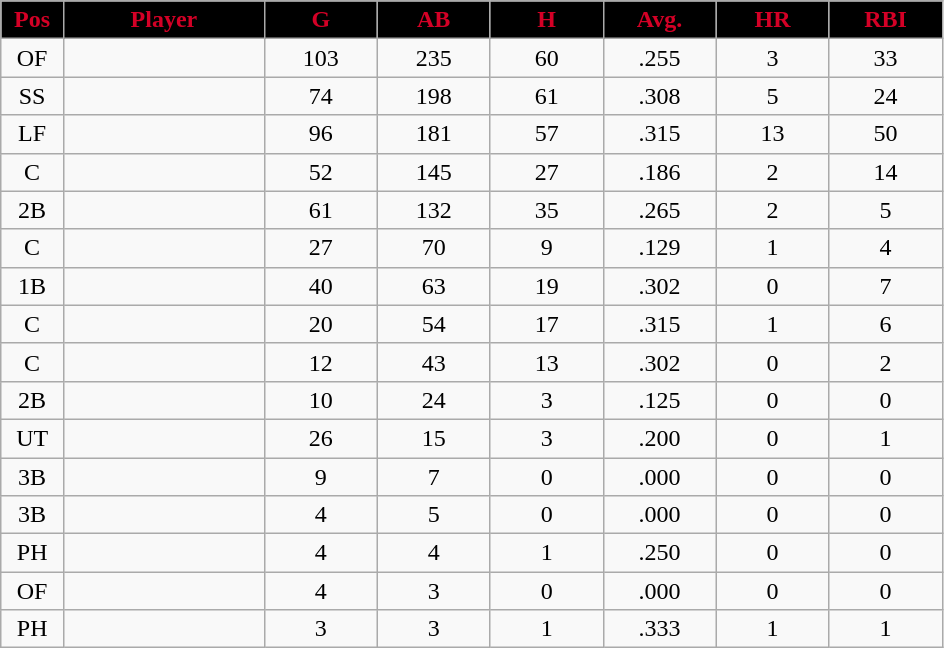<table class="wikitable sortable">
<tr>
<th style="background:black;color:#d40026;" width="5%">Pos</th>
<th style="background:black;color:#d40026;" width="16%">Player</th>
<th style="background:black;color:#d40026;" width="9%">G</th>
<th style="background:black;color:#d40026;" width="9%">AB</th>
<th style="background:black;color:#d40026;" width="9%">H</th>
<th style="background:black;color:#d40026;" width="9%">Avg.</th>
<th style="background:black;color:#d40026;" width="9%">HR</th>
<th style="background:black;color:#d40026;" width="9%">RBI</th>
</tr>
<tr align="center">
<td>OF</td>
<td></td>
<td>103</td>
<td>235</td>
<td>60</td>
<td>.255</td>
<td>3</td>
<td>33</td>
</tr>
<tr align="center">
<td>SS</td>
<td></td>
<td>74</td>
<td>198</td>
<td>61</td>
<td>.308</td>
<td>5</td>
<td>24</td>
</tr>
<tr align="center">
<td>LF</td>
<td></td>
<td>96</td>
<td>181</td>
<td>57</td>
<td>.315</td>
<td>13</td>
<td>50</td>
</tr>
<tr align="center">
<td>C</td>
<td></td>
<td>52</td>
<td>145</td>
<td>27</td>
<td>.186</td>
<td>2</td>
<td>14</td>
</tr>
<tr align="center">
<td>2B</td>
<td></td>
<td>61</td>
<td>132</td>
<td>35</td>
<td>.265</td>
<td>2</td>
<td>5</td>
</tr>
<tr align="center">
<td>C</td>
<td></td>
<td>27</td>
<td>70</td>
<td>9</td>
<td>.129</td>
<td>1</td>
<td>4</td>
</tr>
<tr align="center">
<td>1B</td>
<td></td>
<td>40</td>
<td>63</td>
<td>19</td>
<td>.302</td>
<td>0</td>
<td>7</td>
</tr>
<tr align="center">
<td>C</td>
<td></td>
<td>20</td>
<td>54</td>
<td>17</td>
<td>.315</td>
<td>1</td>
<td>6</td>
</tr>
<tr align="center">
<td>C</td>
<td></td>
<td>12</td>
<td>43</td>
<td>13</td>
<td>.302</td>
<td>0</td>
<td>2</td>
</tr>
<tr align="center">
<td>2B</td>
<td></td>
<td>10</td>
<td>24</td>
<td>3</td>
<td>.125</td>
<td>0</td>
<td>0</td>
</tr>
<tr align="center">
<td>UT</td>
<td></td>
<td>26</td>
<td>15</td>
<td>3</td>
<td>.200</td>
<td>0</td>
<td>1</td>
</tr>
<tr align="center">
<td>3B</td>
<td></td>
<td>9</td>
<td>7</td>
<td>0</td>
<td>.000</td>
<td>0</td>
<td>0</td>
</tr>
<tr align="center">
<td>3B</td>
<td></td>
<td>4</td>
<td>5</td>
<td>0</td>
<td>.000</td>
<td>0</td>
<td>0</td>
</tr>
<tr align="center">
<td>PH</td>
<td></td>
<td>4</td>
<td>4</td>
<td>1</td>
<td>.250</td>
<td>0</td>
<td>0</td>
</tr>
<tr align="center">
<td>OF</td>
<td></td>
<td>4</td>
<td>3</td>
<td>0</td>
<td>.000</td>
<td>0</td>
<td>0</td>
</tr>
<tr align=center>
<td>PH</td>
<td></td>
<td>3</td>
<td>3</td>
<td>1</td>
<td>.333</td>
<td>1</td>
<td>1</td>
</tr>
</table>
